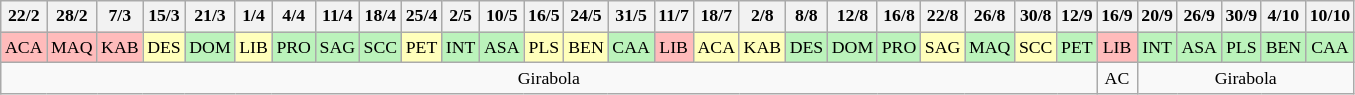<table class="wikitable" style="font-size: 74%; text-align:center;">
<tr>
<th align=center>22/2</th>
<th align=center>28/2</th>
<th align=center>7/3</th>
<th align=center>15/3</th>
<th align=center>21/3</th>
<th align=center>1/4</th>
<th align=center>4/4</th>
<th align=center>11/4</th>
<th align=center>18/4</th>
<th align=center>25/4</th>
<th align=center>2/5</th>
<th align=center>10/5</th>
<th align=center>16/5</th>
<th align=center>24/5</th>
<th align=center>31/5</th>
<th align=center>11/7</th>
<th align=center>18/7</th>
<th align=center>2/8</th>
<th align=center>8/8</th>
<th align=center>12/8</th>
<th align=center>16/8</th>
<th align=center>22/8</th>
<th align=center>26/8</th>
<th align=center>30/8</th>
<th align=center>12/9</th>
<th align=center>16/9</th>
<th align=center>20/9</th>
<th align=center>26/9</th>
<th align=center>30/9</th>
<th align=center>4/10</th>
<th align=center>10/10</th>
</tr>
<tr align=center>
<td bgcolor=#ffbbbb>ACA</td>
<td bgcolor=#ffbbbb>MAQ</td>
<td bgcolor=#ffbbbb>KAB</td>
<td bgcolor=#ffffbb>DES</td>
<td bgcolor=#bbf3bb>DOM</td>
<td bgcolor=#ffffbb>LIB</td>
<td bgcolor=#bbf3bb>PRO</td>
<td bgcolor=#bbf3bb>SAG</td>
<td bgcolor=#bbf3bb>SCC</td>
<td bgcolor=#ffffbb>PET</td>
<td bgcolor=#bbf3bb>INT</td>
<td bgcolor=#bbf3bb>ASA</td>
<td bgcolor=#ffffbb>PLS</td>
<td bgcolor=#ffffbb>BEN</td>
<td bgcolor=#bbf3bb>CAA</td>
<td bgcolor=#ffbbbb>LIB</td>
<td bgcolor=#ffffbb>ACA</td>
<td bgcolor=#ffffbb>KAB</td>
<td bgcolor=#bbf3bb>DES</td>
<td bgcolor=#bbf3bb>DOM</td>
<td bgcolor=#bbf3bb>PRO</td>
<td bgcolor=#ffffbb>SAG</td>
<td bgcolor=#bbf3bb>MAQ</td>
<td bgcolor=#ffffbb>SCC</td>
<td bgcolor=#bbf3bb>PET</td>
<td bgcolor=#ffbbbb>LIB</td>
<td bgcolor=#bbf3bb>INT</td>
<td bgcolor=#bbf3bb>ASA</td>
<td bgcolor=#bbf3bb>PLS</td>
<td bgcolor=#bbf3bb>BEN</td>
<td bgcolor=#bbf3bb>CAA</td>
</tr>
<tr align=center>
<td colspan=25>Girabola</td>
<td>AC</td>
<td colspan=5>Girabola</td>
</tr>
</table>
